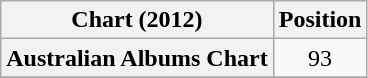<table class="wikitable plainrowheaders">
<tr>
<th scope="col">Chart (2012)</th>
<th scope="col">Position</th>
</tr>
<tr>
<th scope="row">Australian Albums Chart</th>
<td align="center">93</td>
</tr>
<tr>
</tr>
</table>
